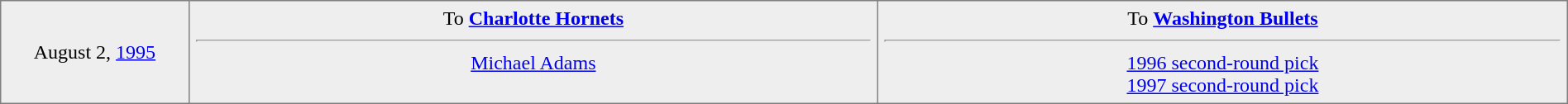<table border="1" style="border-collapse:collapse; text-align:center; width:100%;"  cellpadding="5">
<tr style="background:#eee;">
<td style="width:12%">August 2, <a href='#'>1995</a></td>
<td style="width:44%" valign="top">To <strong><a href='#'>Charlotte Hornets</a></strong><hr><a href='#'>Michael Adams</a></td>
<td style="width:44%" valign="top">To <strong><a href='#'>Washington Bullets</a></strong><hr><a href='#'>1996 second-round pick</a><br><a href='#'>1997 second-round pick</a></td>
</tr>
</table>
